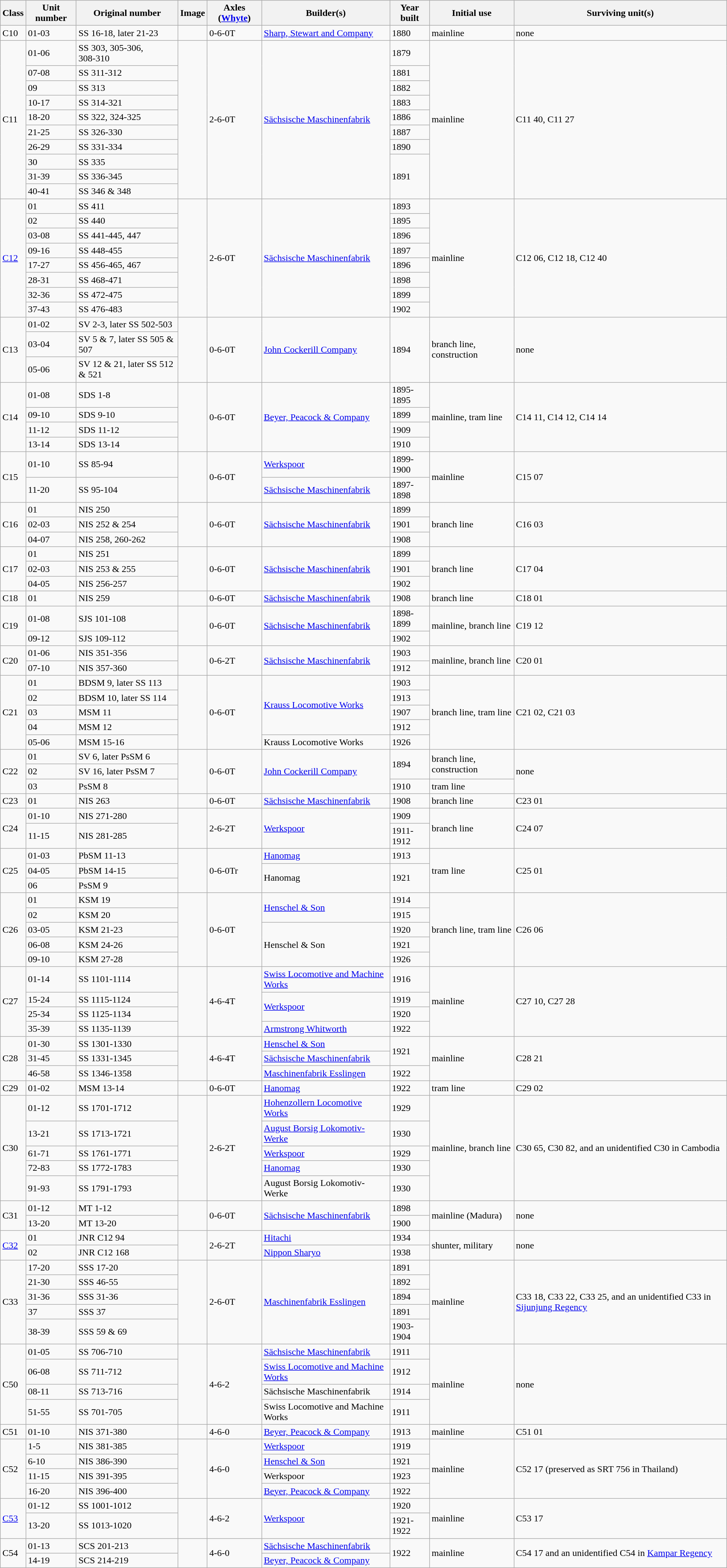<table class="wikitable">
<tr>
<th>Class</th>
<th>Unit number</th>
<th>Original number</th>
<th>Image</th>
<th>Axles (<a href='#'>Whyte</a>)</th>
<th>Builder(s)</th>
<th>Year built</th>
<th>Initial use</th>
<th>Surviving unit(s)</th>
</tr>
<tr>
<td>C10</td>
<td>01-03</td>
<td>SS 16-18, later 21-23</td>
<td></td>
<td>0-6-0T</td>
<td> <a href='#'>Sharp, Stewart and Company</a></td>
<td>1880</td>
<td>mainline</td>
<td>none</td>
</tr>
<tr>
<td rowspan="10">C11</td>
<td>01-06</td>
<td>SS 303, 305-306,<br>308-310</td>
<td rowspan="10"></td>
<td rowspan="10">2-6-0T</td>
<td rowspan="10"> <a href='#'>Sächsische Maschinenfabrik</a></td>
<td>1879</td>
<td rowspan="10">mainline</td>
<td rowspan="10">C11 40, C11 27</td>
</tr>
<tr>
<td>07-08</td>
<td>SS 311-312</td>
<td>1881</td>
</tr>
<tr>
<td>09</td>
<td>SS 313</td>
<td>1882</td>
</tr>
<tr>
<td>10-17</td>
<td>SS 314-321</td>
<td>1883</td>
</tr>
<tr>
<td>18-20</td>
<td>SS 322, 324-325</td>
<td>1886</td>
</tr>
<tr>
<td>21-25</td>
<td>SS 326-330</td>
<td>1887</td>
</tr>
<tr>
<td>26-29</td>
<td>SS 331-334</td>
<td>1890</td>
</tr>
<tr>
<td>30</td>
<td>SS 335</td>
<td rowspan="3">1891</td>
</tr>
<tr>
<td>31-39</td>
<td>SS 336-345</td>
</tr>
<tr>
<td>40-41</td>
<td>SS 346 & 348</td>
</tr>
<tr>
<td rowspan="8"><a href='#'>C12</a></td>
<td>01</td>
<td>SS 411</td>
<td rowspan="8"></td>
<td rowspan="8">2-6-0T</td>
<td rowspan="8"> <a href='#'>Sächsische Maschinenfabrik</a></td>
<td>1893</td>
<td rowspan="8">mainline</td>
<td rowspan="8">C12 06, C12 18, C12 40</td>
</tr>
<tr>
<td>02</td>
<td>SS 440</td>
<td>1895</td>
</tr>
<tr>
<td>03-08</td>
<td>SS 441-445, 447</td>
<td>1896</td>
</tr>
<tr>
<td>09-16</td>
<td>SS 448-455</td>
<td>1897</td>
</tr>
<tr>
<td>17-27</td>
<td>SS 456-465, 467</td>
<td>1896</td>
</tr>
<tr>
<td>28-31</td>
<td>SS 468-471</td>
<td>1898</td>
</tr>
<tr>
<td>32-36</td>
<td>SS 472-475</td>
<td>1899</td>
</tr>
<tr>
<td>37-43</td>
<td>SS 476-483</td>
<td>1902</td>
</tr>
<tr>
<td rowspan="3">C13</td>
<td>01-02</td>
<td>SV 2-3, later SS 502-503</td>
<td rowspan="3"></td>
<td rowspan="3">0-6-0T</td>
<td rowspan="3"> <a href='#'>John Cockerill Company</a></td>
<td rowspan="3">1894</td>
<td rowspan="3">branch line, construction</td>
<td rowspan="3">none</td>
</tr>
<tr>
<td>03-04</td>
<td>SV 5 & 7, later SS 505 & 507</td>
</tr>
<tr>
<td>05-06</td>
<td>SV 12 & 21, later SS 512 & 521</td>
</tr>
<tr>
<td rowspan="4">C14</td>
<td>01-08</td>
<td>SDS 1-8</td>
<td rowspan="4"></td>
<td rowspan="4">0-6-0T</td>
<td rowspan="4"> <a href='#'>Beyer, Peacock & Company</a></td>
<td>1895-1895</td>
<td rowspan="4">mainline, tram line</td>
<td rowspan="4">C14 11, C14 12, C14 14</td>
</tr>
<tr>
<td>09-10</td>
<td>SDS 9-10</td>
<td>1899</td>
</tr>
<tr>
<td>11-12</td>
<td>SDS 11-12</td>
<td>1909</td>
</tr>
<tr>
<td>13-14</td>
<td>SDS 13-14</td>
<td>1910</td>
</tr>
<tr>
<td rowspan="2">C15</td>
<td>01-10</td>
<td>SS 85-94</td>
<td rowspan="2"></td>
<td rowspan="2">0-6-0T</td>
<td> <a href='#'>Werkspoor</a></td>
<td>1899-1900</td>
<td rowspan="2">mainline</td>
<td rowspan="2">C15 07</td>
</tr>
<tr>
<td>11-20</td>
<td>SS 95-104</td>
<td> <a href='#'>Sächsische Maschinenfabrik</a></td>
<td>1897-1898</td>
</tr>
<tr>
<td rowspan="3">C16</td>
<td>01</td>
<td>NIS 250</td>
<td rowspan="3"></td>
<td rowspan="3">0-6-0T</td>
<td rowspan="3"> <a href='#'>Sächsische Maschinenfabrik</a></td>
<td>1899</td>
<td rowspan="3">branch line</td>
<td rowspan="3">C16 03</td>
</tr>
<tr>
<td>02-03</td>
<td>NIS 252 & 254</td>
<td>1901</td>
</tr>
<tr>
<td>04-07</td>
<td>NIS 258, 260-262</td>
<td>1908</td>
</tr>
<tr>
<td rowspan="3">C17</td>
<td>01</td>
<td>NIS 251</td>
<td rowspan="3"></td>
<td rowspan="3">0-6-0T</td>
<td rowspan="3"> <a href='#'>Sächsische Maschinenfabrik</a></td>
<td>1899</td>
<td rowspan="3">branch line</td>
<td rowspan="3">C17 04</td>
</tr>
<tr>
<td>02-03</td>
<td>NIS 253 & 255</td>
<td>1901</td>
</tr>
<tr>
<td>04-05</td>
<td>NIS 256-257</td>
<td>1902</td>
</tr>
<tr>
<td>C18</td>
<td>01</td>
<td>NIS 259</td>
<td></td>
<td>0-6-0T</td>
<td> <a href='#'>Sächsische Maschinenfabrik</a></td>
<td>1908</td>
<td>branch line</td>
<td>C18 01</td>
</tr>
<tr>
<td rowspan="2">C19</td>
<td>01-08</td>
<td>SJS 101-108</td>
<td rowspan="2"></td>
<td rowspan="2">0-6-0T</td>
<td rowspan="2"> <a href='#'>Sächsische Maschinenfabrik</a></td>
<td>1898-1899</td>
<td rowspan="2">mainline, branch line</td>
<td rowspan="2">C19 12</td>
</tr>
<tr>
<td>09-12</td>
<td>SJS 109-112</td>
<td>1902</td>
</tr>
<tr>
<td rowspan="2">C20</td>
<td>01-06</td>
<td>NIS 351-356</td>
<td rowspan="2"></td>
<td rowspan="2">0-6-2T</td>
<td rowspan="2"> <a href='#'>Sächsische Maschinenfabrik</a></td>
<td>1903</td>
<td rowspan="2">mainline, branch line</td>
<td rowspan="2">C20 01</td>
</tr>
<tr>
<td>07-10</td>
<td>NIS 357-360</td>
<td>1912</td>
</tr>
<tr>
<td rowspan="5">C21</td>
<td>01</td>
<td>BDSM 9, later SS 113</td>
<td rowspan="5"></td>
<td rowspan="5">0-6-0T</td>
<td rowspan="4"> <a href='#'>Krauss Locomotive Works</a></td>
<td>1903</td>
<td rowspan="5">branch line, tram line</td>
<td rowspan="5">C21 02, C21 03</td>
</tr>
<tr>
<td>02</td>
<td>BDSM 10, later SS 114</td>
<td>1913</td>
</tr>
<tr>
<td>03</td>
<td>MSM 11</td>
<td>1907</td>
</tr>
<tr>
<td>04</td>
<td>MSM 12</td>
<td>1912</td>
</tr>
<tr>
<td>05-06</td>
<td>MSM 15-16</td>
<td> Krauss Locomotive Works</td>
<td>1926</td>
</tr>
<tr>
<td rowspan="3">C22</td>
<td>01</td>
<td>SV 6, later PsSM 6</td>
<td rowspan="3"></td>
<td rowspan="3">0-6-0T</td>
<td rowspan="3"> <a href='#'>John Cockerill Company</a></td>
<td rowspan="2">1894</td>
<td rowspan="2">branch line, construction</td>
<td rowspan="3">none</td>
</tr>
<tr>
<td>02</td>
<td>SV 16, later PsSM 7</td>
</tr>
<tr>
<td>03</td>
<td>PsSM 8</td>
<td>1910</td>
<td>tram line</td>
</tr>
<tr>
<td>C23</td>
<td>01</td>
<td>NIS 263</td>
<td></td>
<td>0-6-0T</td>
<td> <a href='#'>Sächsische Maschinenfabrik</a></td>
<td>1908</td>
<td>branch line</td>
<td>C23 01</td>
</tr>
<tr>
<td rowspan="2">C24</td>
<td>01-10</td>
<td>NIS 271-280</td>
<td rowspan="2"></td>
<td rowspan="2">2-6-2T</td>
<td rowspan="2"> <a href='#'>Werkspoor</a></td>
<td>1909</td>
<td rowspan="2">branch line</td>
<td rowspan="2">C24 07</td>
</tr>
<tr>
<td>11-15</td>
<td>NIS 281-285</td>
<td>1911-1912</td>
</tr>
<tr>
<td rowspan="3">C25</td>
<td>01-03</td>
<td>PbSM 11-13</td>
<td rowspan="3"></td>
<td rowspan="3">0-6-0Tr</td>
<td> <a href='#'>Hanomag</a></td>
<td>1913</td>
<td rowspan="3">tram line</td>
<td rowspan="3">C25 01</td>
</tr>
<tr>
<td>04-05</td>
<td>PbSM 14-15</td>
<td rowspan="2"> Hanomag</td>
<td rowspan="2">1921</td>
</tr>
<tr>
<td>06</td>
<td>PsSM 9</td>
</tr>
<tr>
<td rowspan="5">C26</td>
<td>01</td>
<td>KSM 19</td>
<td rowspan="5"></td>
<td rowspan="5">0-6-0T</td>
<td rowspan="2"> <a href='#'>Henschel & Son</a></td>
<td>1914</td>
<td rowspan="5">branch line, tram line</td>
<td rowspan="5">C26 06</td>
</tr>
<tr>
<td>02</td>
<td>KSM 20</td>
<td>1915</td>
</tr>
<tr>
<td>03-05</td>
<td>KSM 21-23</td>
<td rowspan="3"> Henschel & Son</td>
<td>1920</td>
</tr>
<tr>
<td>06-08</td>
<td>KSM 24-26</td>
<td>1921</td>
</tr>
<tr>
<td>09-10</td>
<td>KSM 27-28</td>
<td>1926</td>
</tr>
<tr>
<td rowspan="4">C27</td>
<td>01-14</td>
<td>SS 1101-1114</td>
<td rowspan="4"></td>
<td rowspan="4">4-6-4T</td>
<td> <a href='#'>Swiss Locomotive and Machine Works</a></td>
<td>1916</td>
<td rowspan="4">mainline</td>
<td rowspan="4">C27 10, C27 28</td>
</tr>
<tr>
<td>15-24</td>
<td>SS 1115-1124</td>
<td rowspan="2"> <a href='#'>Werkspoor</a></td>
<td>1919</td>
</tr>
<tr>
<td>25-34</td>
<td>SS 1125-1134</td>
<td>1920</td>
</tr>
<tr>
<td>35-39</td>
<td>SS 1135-1139</td>
<td> <a href='#'>Armstrong Whitworth</a></td>
<td>1922</td>
</tr>
<tr>
<td rowspan="3">C28</td>
<td>01-30</td>
<td>SS 1301-1330</td>
<td rowspan="3"></td>
<td rowspan="3">4-6-4T</td>
<td> <a href='#'>Henschel & Son</a></td>
<td rowspan="2">1921</td>
<td rowspan="3">mainline</td>
<td rowspan="3">C28 21</td>
</tr>
<tr>
<td>31-45</td>
<td>SS 1331-1345</td>
<td> <a href='#'>Sächsische Maschinenfabrik</a></td>
</tr>
<tr>
<td>46-58</td>
<td>SS 1346-1358</td>
<td> <a href='#'>Maschinenfabrik Esslingen</a></td>
<td>1922</td>
</tr>
<tr>
<td>C29</td>
<td>01-02</td>
<td>MSM 13-14</td>
<td></td>
<td>0-6-0T</td>
<td> <a href='#'>Hanomag</a></td>
<td>1922</td>
<td>tram line</td>
<td>C29 02</td>
</tr>
<tr>
<td rowspan="5">C30</td>
<td>01-12</td>
<td>SS 1701-1712</td>
<td rowspan="5"></td>
<td rowspan="5">2-6-2T</td>
<td> <a href='#'>Hohenzollern Locomotive Works</a></td>
<td>1929</td>
<td rowspan="5">mainline, branch line</td>
<td rowspan="5">C30 65, C30 82, and an unidentified C30 in Cambodia</td>
</tr>
<tr>
<td>13-21</td>
<td>SS 1713-1721</td>
<td> <a href='#'>August Borsig Lokomotiv-Werke</a></td>
<td>1930</td>
</tr>
<tr>
<td>61-71</td>
<td>SS 1761-1771</td>
<td> <a href='#'>Werkspoor</a></td>
<td>1929</td>
</tr>
<tr>
<td>72-83</td>
<td>SS 1772-1783</td>
<td> <a href='#'>Hanomag</a></td>
<td>1930</td>
</tr>
<tr>
<td>91-93</td>
<td>SS 1791-1793</td>
<td> August Borsig Lokomotiv-Werke</td>
<td>1930</td>
</tr>
<tr>
<td rowspan="2">C31</td>
<td>01-12</td>
<td>MT 1-12</td>
<td rowspan="2"></td>
<td rowspan="2">0-6-0T</td>
<td rowspan="2"> <a href='#'>Sächsische Maschinenfabrik</a></td>
<td>1898</td>
<td rowspan="2">mainline (Madura)</td>
<td rowspan="2">none</td>
</tr>
<tr>
<td>13-20</td>
<td>MT 13-20</td>
<td>1900</td>
</tr>
<tr>
<td rowspan="2"><a href='#'>C32</a></td>
<td>01</td>
<td>JNR C12 94</td>
<td rowspan="2"></td>
<td rowspan="2">2-6-2T</td>
<td> <a href='#'>Hitachi</a></td>
<td>1934</td>
<td rowspan="2">shunter, military</td>
<td rowspan="2">none</td>
</tr>
<tr>
<td>02</td>
<td>JNR C12 168</td>
<td> <a href='#'>Nippon Sharyo</a></td>
<td>1938</td>
</tr>
<tr>
<td rowspan="5">C33</td>
<td>17-20</td>
<td>SSS 17-20</td>
<td rowspan="5"></td>
<td rowspan="5">2-6-0T</td>
<td rowspan="5"> <a href='#'>Maschinenfabrik Esslingen</a></td>
<td>1891</td>
<td rowspan="5">mainline</td>
<td rowspan="5">C33 18, C33 22, C33 25, and an unidentified C33 in <a href='#'>Sijunjung Regency</a></td>
</tr>
<tr>
<td>21-30</td>
<td>SSS 46-55</td>
<td>1892</td>
</tr>
<tr>
<td>31-36</td>
<td>SSS 31-36</td>
<td>1894</td>
</tr>
<tr>
<td>37</td>
<td>SSS 37</td>
<td>1891</td>
</tr>
<tr>
<td>38-39</td>
<td>SSS 59 & 69</td>
<td>1903-1904</td>
</tr>
<tr>
<td rowspan="4">C50</td>
<td>01-05</td>
<td>SS 706-710</td>
<td rowspan="4"></td>
<td rowspan="4">4-6-2</td>
<td> <a href='#'>Sächsische Maschinenfabrik</a></td>
<td>1911</td>
<td rowspan="4">mainline</td>
<td rowspan="4">none</td>
</tr>
<tr>
<td>06-08</td>
<td>SS 711-712</td>
<td> <a href='#'>Swiss Locomotive and Machine Works</a></td>
<td>1912</td>
</tr>
<tr>
<td>08-11</td>
<td>SS 713-716</td>
<td> Sächsische Maschinenfabrik</td>
<td>1914</td>
</tr>
<tr>
<td>51-55</td>
<td>SS 701-705</td>
<td> Swiss Locomotive and Machine Works</td>
<td>1911</td>
</tr>
<tr>
<td>C51</td>
<td>01-10</td>
<td>NIS 371-380</td>
<td></td>
<td>4-6-0</td>
<td> <a href='#'>Beyer, Peacock & Company</a></td>
<td>1913</td>
<td>mainline</td>
<td>C51 01</td>
</tr>
<tr>
<td rowspan="4">C52</td>
<td>1-5</td>
<td>NIS 381-385</td>
<td rowspan="4"></td>
<td rowspan="4">4-6-0</td>
<td> <a href='#'>Werkspoor</a></td>
<td>1919</td>
<td rowspan="4">mainline</td>
<td rowspan="4">C52 17 (preserved as SRT 756 in Thailand)</td>
</tr>
<tr>
<td>6-10</td>
<td>NIS 386-390</td>
<td> <a href='#'>Henschel & Son</a></td>
<td>1921</td>
</tr>
<tr>
<td>11-15</td>
<td>NIS 391-395</td>
<td> Werkspoor</td>
<td>1923</td>
</tr>
<tr>
<td>16-20</td>
<td>NIS 396-400</td>
<td> <a href='#'>Beyer, Peacock & Company</a></td>
<td>1922</td>
</tr>
<tr>
<td rowspan="2"><a href='#'>C53</a></td>
<td>01-12</td>
<td>SS 1001-1012</td>
<td rowspan="2"></td>
<td rowspan="2">4-6-2</td>
<td rowspan="2"> <a href='#'>Werkspoor</a></td>
<td>1920</td>
<td rowspan="2">mainline</td>
<td rowspan="2">C53 17</td>
</tr>
<tr>
<td>13-20</td>
<td>SS 1013-1020</td>
<td>1921-1922</td>
</tr>
<tr>
<td rowspan="2">C54</td>
<td>01-13</td>
<td>SCS 201-213</td>
<td rowspan="2"></td>
<td rowspan="2">4-6-0</td>
<td> <a href='#'>Sächsische Maschinenfabrik</a></td>
<td rowspan="2">1922</td>
<td rowspan="2">mainline</td>
<td rowspan="2">C54 17 and an unidentified C54 in <a href='#'>Kampar Regency</a></td>
</tr>
<tr>
<td>14-19</td>
<td>SCS 214-219</td>
<td> <a href='#'>Beyer, Peacock & Company</a></td>
</tr>
</table>
